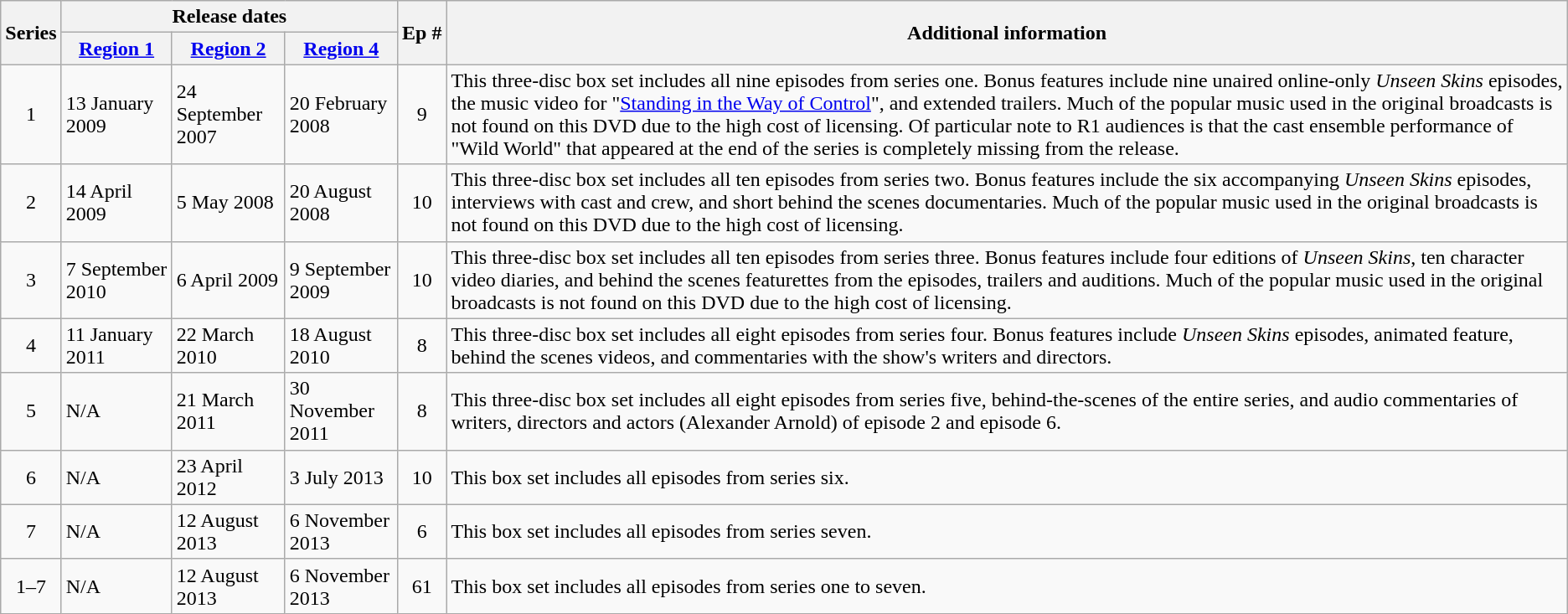<table class="wikitable">
<tr>
<th rowspan="2">Series</th>
<th colspan="3">Release dates</th>
<th rowspan="2">Ep #</th>
<th rowspan="2">Additional information</th>
</tr>
<tr>
<th><a href='#'>Region 1</a></th>
<th><a href='#'>Region 2</a></th>
<th><a href='#'>Region 4</a></th>
</tr>
<tr>
<td style="text-align:center;">1</td>
<td>13 January 2009</td>
<td>24 September 2007</td>
<td>20 February 2008</td>
<td style="text-align:center;">9</td>
<td>This three-disc box set includes all nine episodes from series one. Bonus features include nine unaired online-only <em>Unseen Skins</em> episodes, the music video for "<a href='#'>Standing in the Way of Control</a>", and extended trailers. Much of the popular music used in the original broadcasts is not found on this DVD due to the high cost of licensing. Of particular note to R1 audiences is that the cast ensemble performance of "Wild World" that appeared at the end of the series is completely missing from the release.</td>
</tr>
<tr>
<td style="text-align:center;">2</td>
<td>14 April 2009</td>
<td>5 May 2008</td>
<td>20 August 2008</td>
<td style="text-align:center;">10</td>
<td>This three-disc box set includes all ten episodes from series two. Bonus features include the six accompanying <em>Unseen Skins</em> episodes, interviews with cast and crew, and short behind the scenes documentaries. Much of the popular music used in the original broadcasts is not found on this DVD due to the high cost of licensing.</td>
</tr>
<tr>
<td style="text-align:center;">3</td>
<td>7 September 2010</td>
<td>6 April 2009</td>
<td>9 September 2009</td>
<td style="text-align:center;">10</td>
<td>This three-disc box set includes all ten episodes from series three. Bonus features include four editions of <em>Unseen Skins</em>, ten character video diaries, and behind the scenes featurettes from the episodes, trailers and auditions. Much of the popular music used in the original broadcasts is not found on this DVD due to the high cost of licensing.</td>
</tr>
<tr>
<td style="text-align:center;">4</td>
<td>11 January 2011</td>
<td>22 March 2010</td>
<td>18 August 2010</td>
<td style="text-align:center;">8</td>
<td>This three-disc box set includes all eight episodes from series four. Bonus features include <em>Unseen Skins</em> episodes, animated feature, behind the scenes videos, and commentaries with the show's writers and directors.</td>
</tr>
<tr>
<td style="text-align:center;">5</td>
<td>N/A</td>
<td>21 March 2011</td>
<td>30 November 2011</td>
<td style="text-align:center;">8</td>
<td>This three-disc box set includes all eight episodes from series five, behind-the-scenes of the entire series, and audio commentaries of writers, directors and actors (Alexander Arnold) of episode 2 and episode 6.</td>
</tr>
<tr>
<td style="text-align:center;">6</td>
<td>N/A</td>
<td>23 April 2012</td>
<td>3 July 2013</td>
<td style="text-align:center;">10</td>
<td>This box set includes all episodes from series six.</td>
</tr>
<tr>
<td style="text-align:center;">7</td>
<td>N/A</td>
<td>12 August 2013</td>
<td>6 November 2013</td>
<td style="text-align:center;">6</td>
<td>This box set includes all episodes from series seven.</td>
</tr>
<tr>
<td style="text-align:center;">1–7</td>
<td>N/A</td>
<td>12 August 2013</td>
<td>6 November 2013</td>
<td style="text-align:center;">61</td>
<td>This box set includes all episodes from series one to seven.</td>
</tr>
</table>
